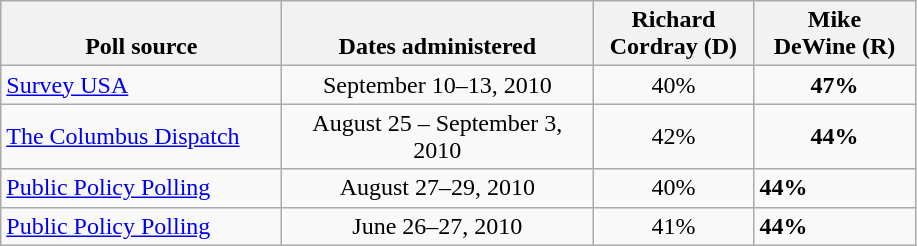<table class="wikitable">
<tr valign=bottom>
<th style="width:180px;">Poll source</th>
<th style="width:200px;">Dates administered</th>
<th style="width:100px;">Richard<br>Cordray (D)</th>
<th style="width:100px;">Mike<br>DeWine (R)</th>
</tr>
<tr>
<td><a href='#'>Survey USA</a></td>
<td align=center>September 10–13, 2010</td>
<td align=center>40%</td>
<td align=center ><strong>47%</strong></td>
</tr>
<tr>
<td><a href='#'>The Columbus Dispatch</a></td>
<td align=center>August 25 – September 3, 2010</td>
<td align=center>42%</td>
<td align=center ><strong>44%</strong></td>
</tr>
<tr>
<td><a href='#'>Public Policy Polling</a></td>
<td align=center>August 27–29, 2010</td>
<td align=center>40%</td>
<td><strong>44%</strong></td>
</tr>
<tr>
<td><a href='#'>Public Policy Polling</a></td>
<td align=center>June 26–27, 2010</td>
<td align=center>41%</td>
<td><strong>44%</strong></td>
</tr>
</table>
